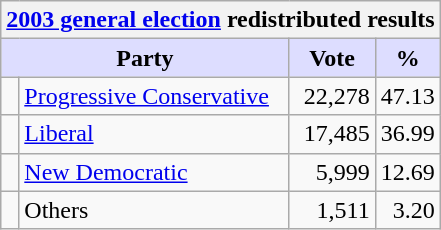<table class="wikitable">
<tr>
<th colspan="4"><a href='#'>2003 general election</a> redistributed results</th>
</tr>
<tr>
<th style="background:#ddf; width:130px;" colspan="2">Party</th>
<th style="background:#ddf; width:50px;">Vote</th>
<th style="background:#ddf; width:30px;">%</th>
</tr>
<tr>
<td> </td>
<td><a href='#'>Progressive Conservative</a></td>
<td align=right>22,278</td>
<td align=right>47.13</td>
</tr>
<tr>
<td> </td>
<td><a href='#'>Liberal</a></td>
<td align=right>17,485</td>
<td align=right>36.99</td>
</tr>
<tr>
<td> </td>
<td><a href='#'>New Democratic</a></td>
<td align=right>5,999</td>
<td align=right>12.69</td>
</tr>
<tr>
<td> </td>
<td>Others</td>
<td align=right>1,511</td>
<td align=right>3.20</td>
</tr>
</table>
